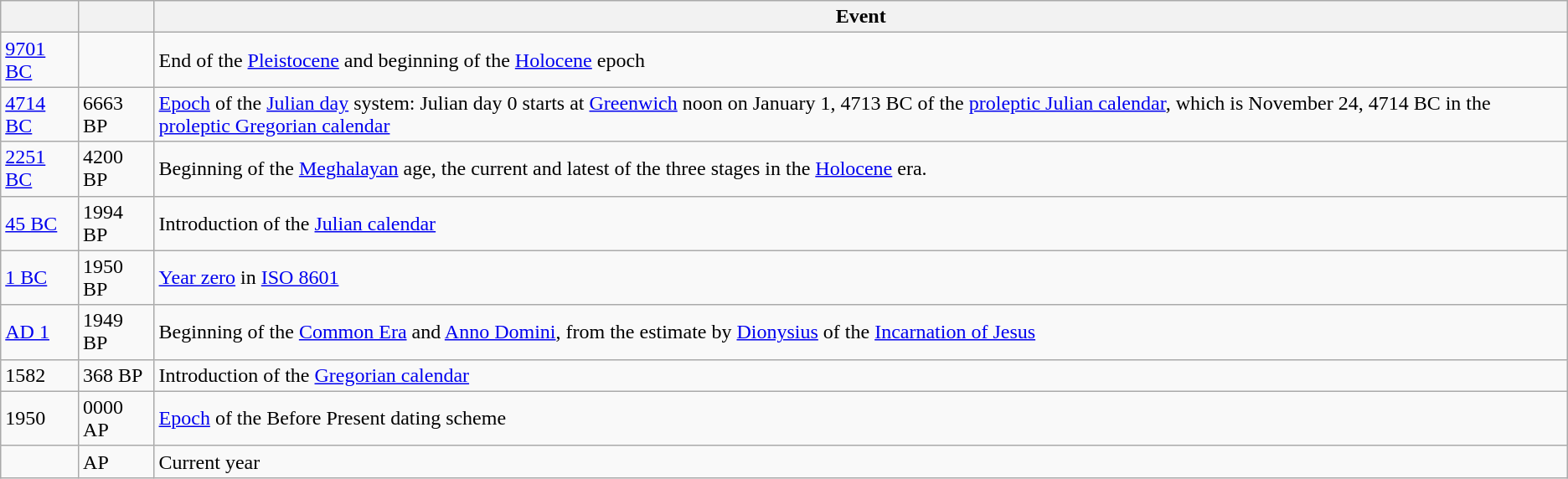<table class="wikitable">
<tr>
<th></th>
<th></th>
<th>Event</th>
</tr>
<tr>
<td><a href='#'>9701 BC</a></td>
<td></td>
<td>End of the <a href='#'>Pleistocene</a> and beginning of the <a href='#'>Holocene</a> epoch</td>
</tr>
<tr>
<td><a href='#'>4714 BC</a></td>
<td>6663 BP</td>
<td><a href='#'>Epoch</a> of the <a href='#'>Julian day</a> system: Julian day 0 starts at <a href='#'>Greenwich</a> noon on January 1, 4713 BC of the <a href='#'>proleptic Julian calendar</a>, which is November 24, 4714 BC in the <a href='#'>proleptic Gregorian calendar</a></td>
</tr>
<tr>
<td><a href='#'>2251 BC</a></td>
<td>4200 BP</td>
<td>Beginning of the <a href='#'>Meghalayan</a> age, the current and latest of the three stages in the <a href='#'>Holocene</a> era.</td>
</tr>
<tr>
<td><a href='#'>45 BC</a></td>
<td>1994 BP</td>
<td>Introduction of the <a href='#'>Julian calendar</a></td>
</tr>
<tr>
<td><a href='#'>1 BC</a></td>
<td>1950 BP</td>
<td><a href='#'>Year zero</a> in <a href='#'>ISO 8601</a></td>
</tr>
<tr>
<td><a href='#'>AD 1</a></td>
<td>1949 BP</td>
<td>Beginning of the <a href='#'>Common Era</a> and <a href='#'>Anno Domini</a>, from the estimate by <a href='#'>Dionysius</a> of the <a href='#'>Incarnation of Jesus</a></td>
</tr>
<tr>
<td>1582</td>
<td>368 BP</td>
<td>Introduction of the <a href='#'>Gregorian calendar</a></td>
</tr>
<tr>
<td>1950</td>
<td>0000 AP</td>
<td><a href='#'>Epoch</a> of the Before Present dating scheme</td>
</tr>
<tr>
<td></td>
<td> AP</td>
<td>Current year</td>
</tr>
</table>
